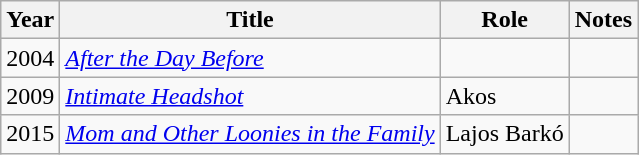<table class="wikitable sortable">
<tr>
<th>Year</th>
<th>Title</th>
<th>Role</th>
<th class="unsortable">Notes</th>
</tr>
<tr>
<td>2004</td>
<td><em><a href='#'>After the Day Before</a></em></td>
<td></td>
<td></td>
</tr>
<tr>
<td>2009</td>
<td><em><a href='#'>Intimate Headshot</a></em></td>
<td>Akos</td>
<td></td>
</tr>
<tr>
<td>2015</td>
<td><em><a href='#'>Mom and Other Loonies in the Family</a></em></td>
<td>Lajos Barkó</td>
<td></td>
</tr>
</table>
